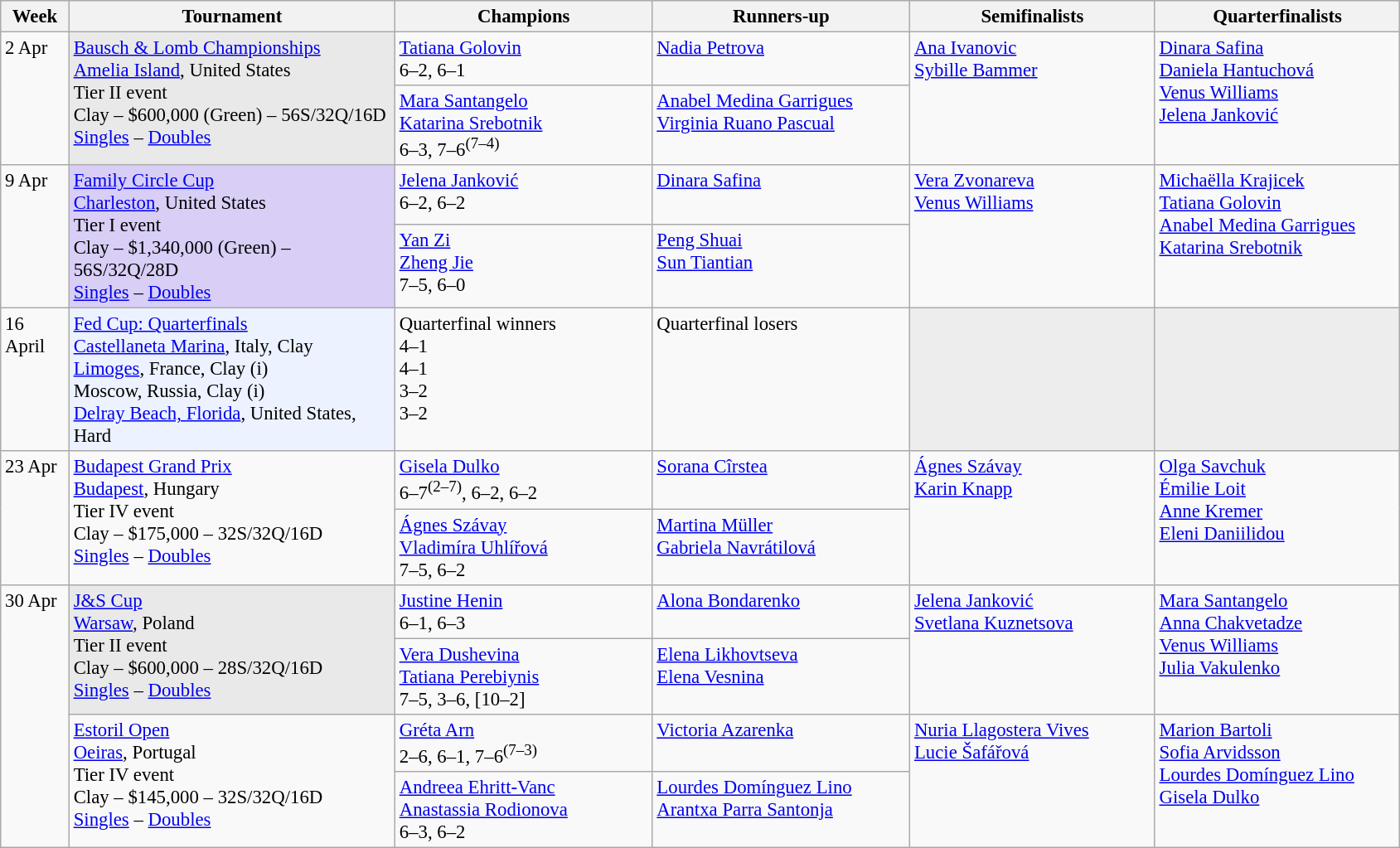<table class=wikitable style=font-size:95%>
<tr>
<th style="width:48px;">Week</th>
<th style="width:255px;">Tournament</th>
<th style="width:200px;">Champions</th>
<th style="width:200px;">Runners-up</th>
<th style="width:190px;">Semifinalists</th>
<th style="width:190px;">Quarterfinalists</th>
</tr>
<tr valign="top">
<td rowspan=2>2 Apr</td>
<td rowspan=2 bgcolor="#e9e9e9"><a href='#'>Bausch & Lomb Championships</a><br> <a href='#'>Amelia Island</a>, United States<br>Tier II event <br> Clay – $600,000 (Green) – 56S/32Q/16D<br><a href='#'>Singles</a> – <a href='#'>Doubles</a></td>
<td> <a href='#'>Tatiana Golovin</a>  <br>  6–2,  6–1</td>
<td> <a href='#'>Nadia Petrova</a></td>
<td rowspan=2> <a href='#'>Ana Ivanovic</a><br> <a href='#'>Sybille Bammer</a></td>
<td rowspan=2> <a href='#'>Dinara Safina</a><br> <a href='#'>Daniela Hantuchová</a><br> <a href='#'>Venus Williams</a><br> <a href='#'>Jelena Janković</a></td>
</tr>
<tr valign="top">
<td> <a href='#'>Mara Santangelo</a> <br>  <a href='#'>Katarina Srebotnik</a> <br> 6–3, 7–6<sup>(7–4)</sup></td>
<td> <a href='#'>Anabel Medina Garrigues</a> <br>  <a href='#'>Virginia Ruano Pascual</a></td>
</tr>
<tr valign="top">
<td rowspan=2>9 Apr</td>
<td rowspan=2 bgcolor="#d8cef6"><a href='#'>Family Circle Cup</a><br> <a href='#'>Charleston</a>, United States <br>Tier I event <br> Clay – $1,340,000 (Green) – 56S/32Q/28D<br><a href='#'>Singles</a> – <a href='#'>Doubles</a></td>
<td> <a href='#'>Jelena Janković</a>  <br>  6–2,  6–2</td>
<td> <a href='#'>Dinara Safina</a></td>
<td rowspan=2> <a href='#'>Vera Zvonareva</a> <br> <a href='#'>Venus Williams</a></td>
<td rowspan=2> <a href='#'>Michaëlla Krajicek</a><br> <a href='#'>Tatiana Golovin</a> <br>  <a href='#'>Anabel Medina Garrigues</a> <br>  <a href='#'>Katarina Srebotnik</a></td>
</tr>
<tr valign="top">
<td> <a href='#'>Yan Zi</a> <br>  <a href='#'>Zheng Jie</a>  <br>  7–5, 6–0</td>
<td> <a href='#'>Peng Shuai</a> <br>  <a href='#'>Sun Tiantian</a></td>
</tr>
<tr valign=top>
<td>16 April</td>
<td bgcolor="#ECF2FF"><a href='#'>Fed Cup: Quarterfinals</a><br> <a href='#'>Castellaneta Marina</a>, Italy, Clay <br> <a href='#'>Limoges</a>, France, Clay (i) <br> Moscow, Russia, Clay (i)<br> <a href='#'>Delray Beach, Florida</a>, United States, Hard <br></td>
<td>Quarterfinal winners<br> 4–1<br> 4–1<br> 3–2<br> 3–2</td>
<td>Quarterfinal losers<br><br><br><br></td>
<td bgcolor="#ededed"></td>
<td bgcolor="#ededed"></td>
</tr>
<tr valign="top">
<td rowspan=2>23 Apr</td>
<td rowspan=2><a href='#'>Budapest Grand Prix</a><br> <a href='#'>Budapest</a>, Hungary <br>Tier IV event <br> Clay – $175,000 – 32S/32Q/16D<br><a href='#'>Singles</a> – <a href='#'>Doubles</a></td>
<td> <a href='#'>Gisela Dulko</a>  <br>  6–7<sup>(2–7)</sup>,  6–2,  6–2</td>
<td> <a href='#'>Sorana Cîrstea</a></td>
<td rowspan=2> <a href='#'>Ágnes Szávay</a><br> <a href='#'>Karin Knapp</a></td>
<td rowspan=2> <a href='#'>Olga Savchuk</a><br> <a href='#'>Émilie Loit</a><br> <a href='#'>Anne Kremer</a><br> <a href='#'>Eleni Daniilidou</a></td>
</tr>
<tr valign="top">
<td> <a href='#'>Ágnes Szávay</a> <br>  <a href='#'>Vladimíra Uhlířová</a>  <br>  7–5,  6–2</td>
<td> <a href='#'>Martina Müller</a> <br>  <a href='#'>Gabriela Navrátilová</a></td>
</tr>
<tr valign="top">
<td rowspan=4>30 Apr</td>
<td rowspan=2 bgcolor="#e9e9e9"><a href='#'>J&S Cup</a><br> <a href='#'>Warsaw</a>, Poland <br>Tier II event <br> Clay – $600,000 – 28S/32Q/16D<br><a href='#'>Singles</a> – <a href='#'>Doubles</a></td>
<td> <a href='#'>Justine Henin</a> <br> 6–1,  6–3</td>
<td> <a href='#'>Alona Bondarenko</a></td>
<td rowspan=2> <a href='#'>Jelena Janković</a> <br> <a href='#'>Svetlana Kuznetsova</a></td>
<td rowspan=2> <a href='#'>Mara Santangelo</a><br>  <a href='#'>Anna Chakvetadze</a><br> <a href='#'>Venus Williams</a><br>  <a href='#'>Julia Vakulenko</a></td>
</tr>
<tr valign="top">
<td> <a href='#'>Vera Dushevina</a> <br>  <a href='#'>Tatiana Perebiynis</a> <br> 7–5,  3–6, [10–2]</td>
<td> <a href='#'>Elena Likhovtseva</a> <br>  <a href='#'>Elena Vesnina</a></td>
</tr>
<tr valign="top">
<td rowspan=2><a href='#'>Estoril Open</a><br> <a href='#'>Oeiras</a>, Portugal <br>Tier IV event <br> Clay – $145,000 – 32S/32Q/16D<br><a href='#'>Singles</a> – <a href='#'>Doubles</a></td>
<td> <a href='#'>Gréta Arn</a>  <br> 2–6,  6–1,  7–6<sup>(7–3)</sup></td>
<td> <a href='#'>Victoria Azarenka</a></td>
<td rowspan=2> <a href='#'>Nuria Llagostera Vives</a> <br>  <a href='#'>Lucie Šafářová</a></td>
<td rowspan=2> <a href='#'>Marion Bartoli</a> <br> <a href='#'>Sofia Arvidsson</a><br> <a href='#'>Lourdes Domínguez Lino</a><br>  <a href='#'>Gisela Dulko</a></td>
</tr>
<tr valign="top">
<td> <a href='#'>Andreea Ehritt-Vanc</a> <br>  <a href='#'>Anastassia Rodionova</a>  <br>  6–3,  6–2</td>
<td> <a href='#'>Lourdes Domínguez Lino</a> <br>  <a href='#'>Arantxa Parra Santonja</a></td>
</tr>
</table>
